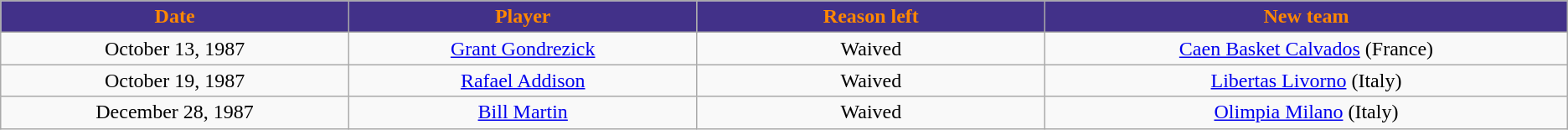<table class="wikitable sortable sortable">
<tr>
<th style="background:#423189; color:#FF8800" width="10%">Date</th>
<th style="background:#423189; color:#FF8800" width="10%">Player</th>
<th style="background:#423189; color:#FF8800" width="10%">Reason left</th>
<th style="background:#423189; color:#FF8800" width="15%">New team</th>
</tr>
<tr style="text-align: center">
<td>October 13, 1987</td>
<td><a href='#'>Grant Gondrezick</a></td>
<td>Waived</td>
<td><a href='#'>Caen Basket Calvados</a> (France)</td>
</tr>
<tr style="text-align: center">
<td>October 19, 1987</td>
<td><a href='#'>Rafael Addison</a></td>
<td>Waived</td>
<td><a href='#'>Libertas Livorno</a> (Italy)</td>
</tr>
<tr style="text-align: center">
<td>December 28, 1987</td>
<td><a href='#'>Bill Martin</a></td>
<td>Waived</td>
<td><a href='#'>Olimpia Milano</a> (Italy)</td>
</tr>
</table>
